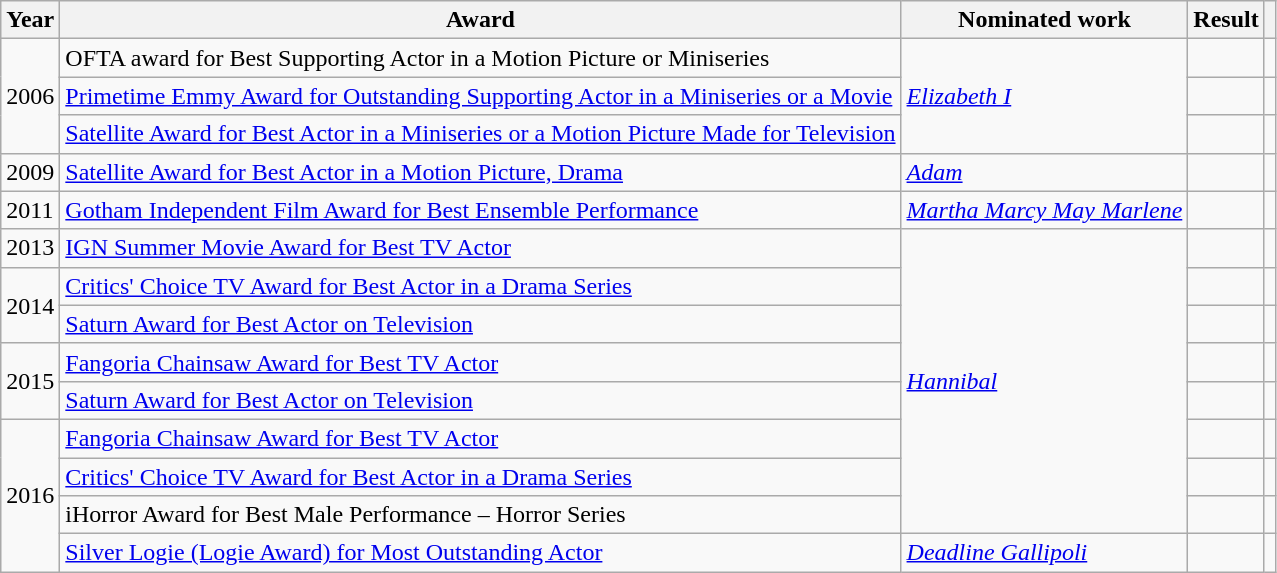<table class="wikitable sortable plainrowheaders">
<tr>
<th scope="col">Year</th>
<th scope="col">Award</th>
<th scope="col">Nominated work</th>
<th scope="col">Result</th>
<th scope="col" class="unsortable"></th>
</tr>
<tr>
<td rowspan="3">2006</td>
<td>OFTA award for Best Supporting Actor in a Motion Picture or Miniseries</td>
<td rowspan="3"><em><a href='#'>Elizabeth I</a></em></td>
<td></td>
<td style="text-align:center;"></td>
</tr>
<tr>
<td><a href='#'>Primetime Emmy Award for Outstanding Supporting Actor in a Miniseries or a Movie</a></td>
<td></td>
<td style="text-align:center;"></td>
</tr>
<tr>
<td><a href='#'>Satellite Award for Best Actor in a Miniseries or a Motion Picture Made for Television</a></td>
<td></td>
<td style="text-align:center;"></td>
</tr>
<tr>
<td>2009</td>
<td><a href='#'>Satellite Award for Best Actor in a Motion Picture, Drama</a></td>
<td><a href='#'><em>Adam</em></a></td>
<td></td>
<td style="text-align:center;"></td>
</tr>
<tr>
<td>2011</td>
<td><a href='#'>Gotham Independent Film Award for Best Ensemble Performance</a></td>
<td><em><a href='#'>Martha Marcy May Marlene</a></em></td>
<td></td>
<td style="text-align:center;"></td>
</tr>
<tr>
<td>2013</td>
<td><a href='#'>IGN Summer Movie Award for Best TV Actor</a></td>
<td rowspan="8"><em><a href='#'>Hannibal</a></em></td>
<td></td>
<td style="text-align:center;"></td>
</tr>
<tr>
<td rowspan="2">2014</td>
<td><a href='#'>Critics' Choice TV Award for Best Actor in a Drama Series</a></td>
<td></td>
<td style="text-align:center;"></td>
</tr>
<tr>
<td><a href='#'>Saturn Award for Best Actor on Television</a></td>
<td></td>
<td style="text-align:center;"></td>
</tr>
<tr>
<td rowspan="2">2015</td>
<td><a href='#'>Fangoria Chainsaw Award for Best TV Actor</a></td>
<td></td>
<td style="text-align:center;"></td>
</tr>
<tr>
<td><a href='#'>Saturn Award for Best Actor on Television</a></td>
<td></td>
<td style="text-align:center;"></td>
</tr>
<tr>
<td rowspan="4">2016</td>
<td><a href='#'>Fangoria Chainsaw Award for Best TV Actor</a></td>
<td></td>
<td style="text-align:center;"></td>
</tr>
<tr>
<td><a href='#'>Critics' Choice TV Award for Best Actor in a Drama Series</a></td>
<td></td>
<td style="text-align:center;"></td>
</tr>
<tr>
<td>iHorror Award for Best Male Performance – Horror Series</td>
<td></td>
<td style="text-align:center;"></td>
</tr>
<tr>
<td><a href='#'>Silver Logie (Logie Award) for Most Outstanding Actor</a></td>
<td><em><a href='#'>Deadline Gallipoli</a></em></td>
<td></td>
<td style="text-align:center;"></td>
</tr>
</table>
